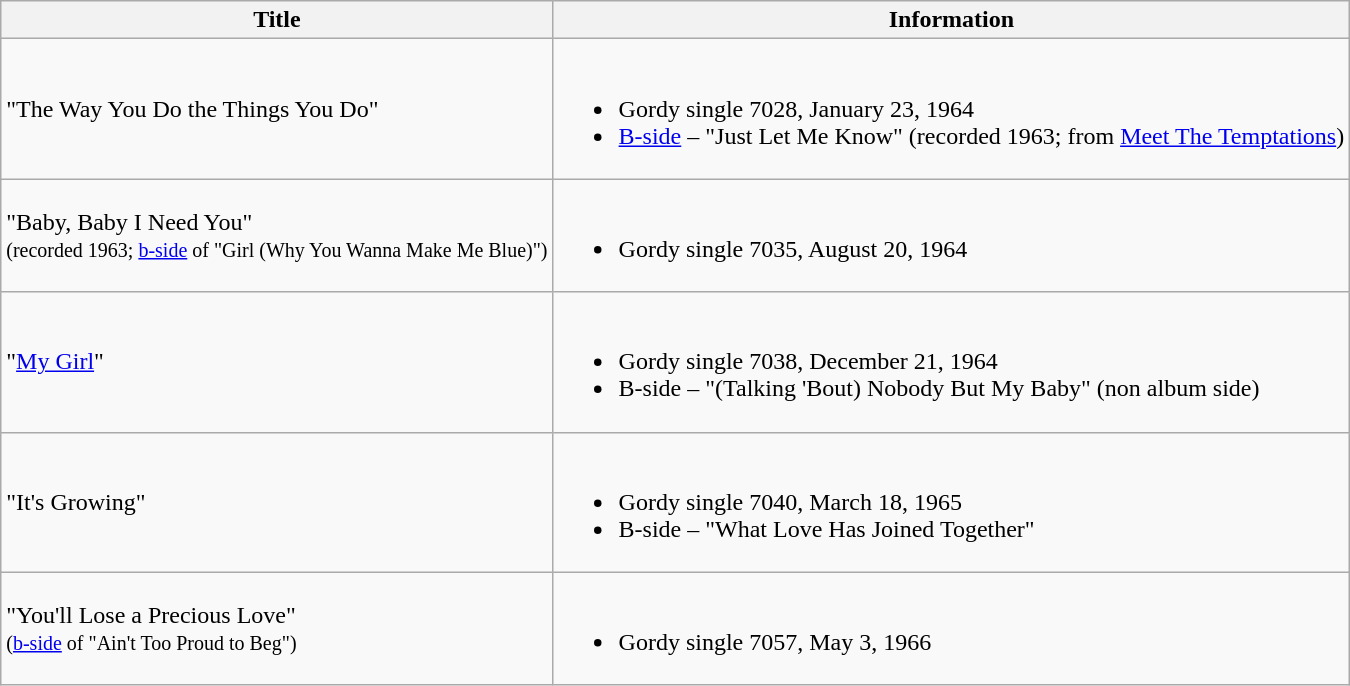<table class="wikitable">
<tr>
<th>Title</th>
<th>Information</th>
</tr>
<tr>
<td>"The Way You Do the Things You Do"</td>
<td><br><ul><li>Gordy single 7028, January 23, 1964</li><li><a href='#'>B-side</a> – "Just Let Me Know" (recorded 1963; from <a href='#'>Meet The Temptations</a>)</li></ul></td>
</tr>
<tr>
<td>"Baby, Baby I Need You"<br><small>(recorded 1963; <a href='#'>b-side</a> of "Girl (Why You Wanna Make Me Blue)")</small></td>
<td><br><ul><li>Gordy single 7035, August 20, 1964</li></ul></td>
</tr>
<tr>
<td>"<a href='#'>My Girl</a>"</td>
<td><br><ul><li>Gordy single 7038, December 21, 1964</li><li>B-side – "(Talking 'Bout) Nobody But My Baby" (non album side)</li></ul></td>
</tr>
<tr>
<td>"It's Growing"</td>
<td><br><ul><li>Gordy single 7040, March 18, 1965</li><li>B-side – "What Love Has Joined Together"</li></ul></td>
</tr>
<tr>
<td>"You'll Lose a Precious Love"<br><small>(<a href='#'>b-side</a> of "Ain't Too Proud to Beg")</small></td>
<td><br><ul><li>Gordy single 7057, May 3, 1966</li></ul></td>
</tr>
</table>
